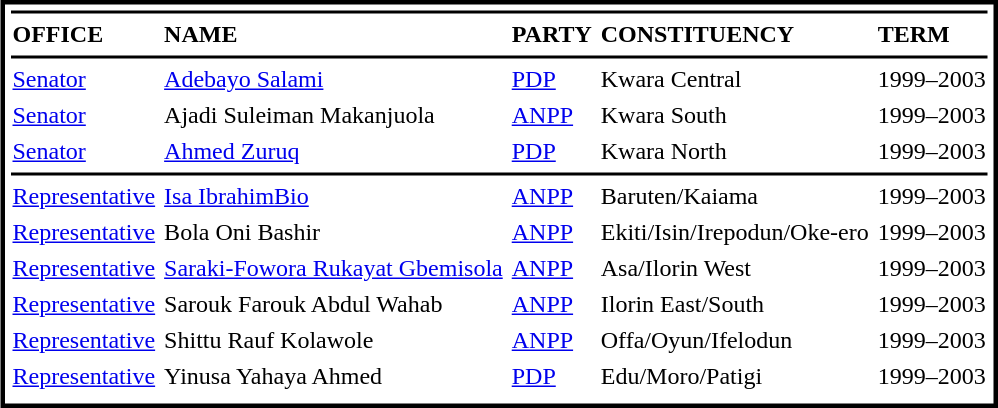<table cellpadding=1 cellspacing=4 style="margin:3px; border:3px solid #000000;">
<tr>
<td bgcolor=#000000 colspan=5></td>
</tr>
<tr>
<td><strong>OFFICE</strong></td>
<td><strong>NAME</strong></td>
<td><strong>PARTY</strong></td>
<td><strong>CONSTITUENCY</strong></td>
<td><strong>TERM</strong></td>
</tr>
<tr>
<td bgcolor=#000000 colspan=5></td>
</tr>
<tr>
<td><a href='#'>Senator</a></td>
<td><a href='#'>Adebayo Salami</a></td>
<td><a href='#'>PDP</a></td>
<td>Kwara Central</td>
<td>1999–2003</td>
</tr>
<tr>
<td><a href='#'>Senator</a></td>
<td>Ajadi Suleiman Makanjuola</td>
<td><a href='#'>ANPP</a></td>
<td>Kwara South</td>
<td>1999–2003</td>
</tr>
<tr>
<td><a href='#'>Senator</a></td>
<td><a href='#'>Ahmed Zuruq</a></td>
<td><a href='#'>PDP</a></td>
<td>Kwara North</td>
<td>1999–2003</td>
</tr>
<tr>
<td bgcolor=#000000 colspan=5></td>
</tr>
<tr>
<td><a href='#'>Representative</a></td>
<td><a href='#'>Isa IbrahimBio</a></td>
<td><a href='#'>ANPP</a></td>
<td>Baruten/Kaiama</td>
<td>1999–2003</td>
</tr>
<tr>
<td><a href='#'>Representative</a></td>
<td>Bola Oni Bashir</td>
<td><a href='#'>ANPP</a></td>
<td>Ekiti/Isin/Irepodun/Oke-ero</td>
<td>1999–2003</td>
</tr>
<tr>
<td><a href='#'>Representative</a></td>
<td><a href='#'>Saraki-Fowora Rukayat Gbemisola</a></td>
<td><a href='#'>ANPP</a></td>
<td>Asa/Ilorin West</td>
<td>1999–2003</td>
</tr>
<tr>
<td><a href='#'>Representative</a></td>
<td>Sarouk Farouk Abdul Wahab</td>
<td><a href='#'>ANPP</a></td>
<td>Ilorin East/South</td>
<td>1999–2003</td>
</tr>
<tr>
<td><a href='#'>Representative</a></td>
<td>Shittu Rauf Kolawole</td>
<td><a href='#'>ANPP</a></td>
<td>Offa/Oyun/Ifelodun</td>
<td>1999–2003</td>
</tr>
<tr>
<td><a href='#'>Representative</a></td>
<td>Yinusa Yahaya Ahmed</td>
<td><a href='#'>PDP</a></td>
<td>Edu/Moro/Patigi</td>
<td>1999–2003</td>
</tr>
<tr>
</tr>
</table>
